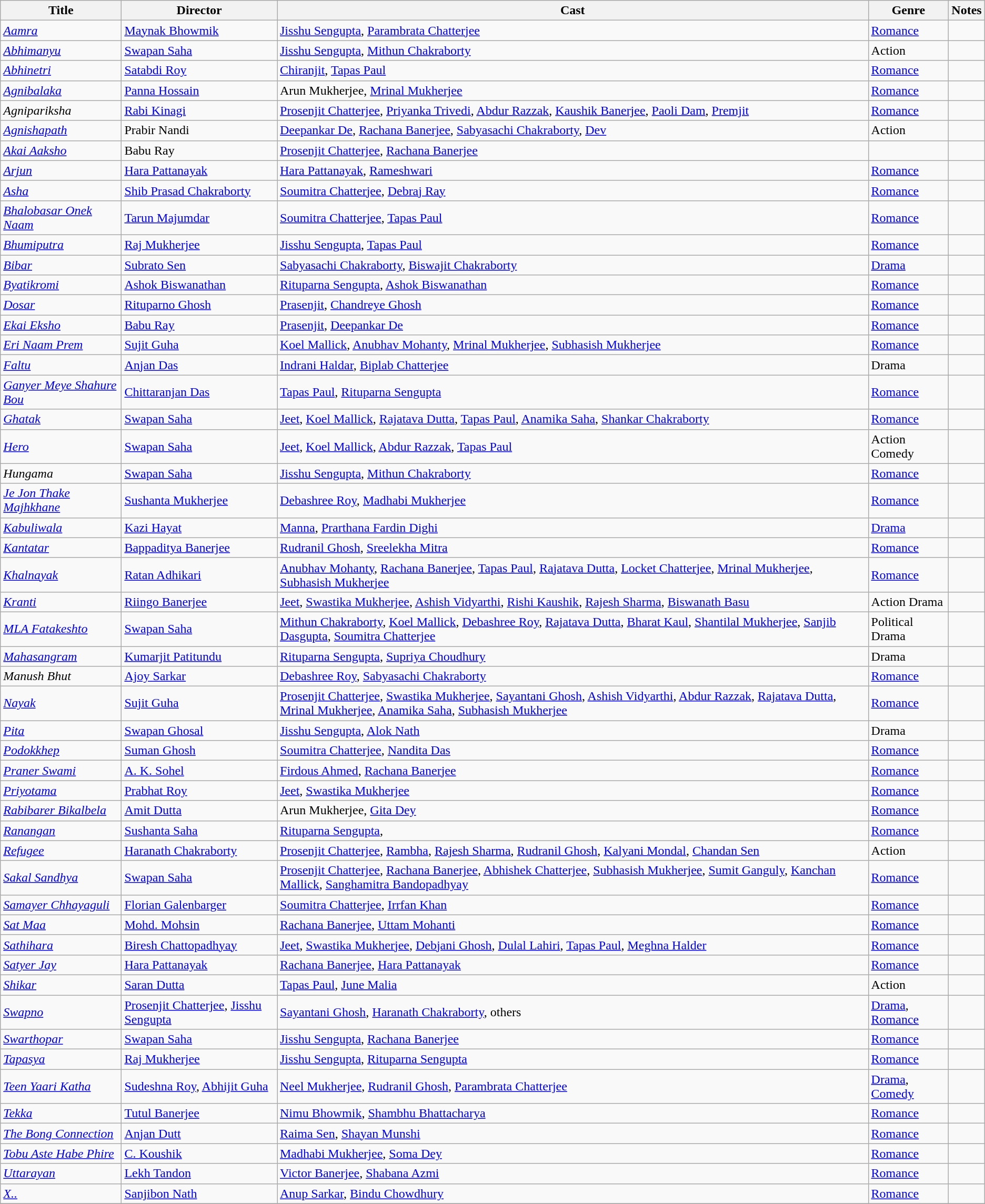<table class="wikitable sortable" border="0">
<tr>
<th>Title</th>
<th>Director</th>
<th>Cast</th>
<th>Genre</th>
<th>Notes</th>
</tr>
<tr>
<td><em><a href='#'>Aamra</a></em></td>
<td><a href='#'>Maynak Bhowmik</a></td>
<td><a href='#'>Jisshu Sengupta</a>, <a href='#'>Parambrata Chatterjee</a></td>
<td><a href='#'>Romance</a></td>
<td></td>
</tr>
<tr>
<td><em><a href='#'>Abhimanyu</a></em></td>
<td><a href='#'>Swapan Saha</a></td>
<td><a href='#'>Jisshu Sengupta</a>, <a href='#'>Mithun Chakraborty</a></td>
<td>Action</td>
<td></td>
</tr>
<tr>
<td><em><a href='#'>Abhinetri</a></em></td>
<td><a href='#'>Satabdi Roy</a></td>
<td><a href='#'>Chiranjit</a>, <a href='#'>Tapas Paul</a></td>
<td><a href='#'>Romance</a></td>
<td></td>
</tr>
<tr>
<td><em><a href='#'>Agnibalaka</a></em></td>
<td><a href='#'>Panna Hossain</a></td>
<td>Arun Mukherjee, <a href='#'>Mrinal Mukherjee</a></td>
<td><a href='#'>Romance</a></td>
<td></td>
</tr>
<tr>
<td><em>Agnipariksha</em></td>
<td><a href='#'>Rabi Kinagi</a></td>
<td><a href='#'>Prosenjit Chatterjee</a>, <a href='#'>Priyanka Trivedi</a>, <a href='#'>Abdur Razzak</a>, <a href='#'>Kaushik Banerjee</a>, <a href='#'>Paoli Dam</a>, <a href='#'>Premjit</a></td>
<td><a href='#'>Romance</a></td>
<td></td>
</tr>
<tr>
<td><em><a href='#'>Agnishapath</a></em></td>
<td>Prabir Nandi</td>
<td><a href='#'>Deepankar De</a>, <a href='#'>Rachana Banerjee</a>, <a href='#'>Sabyasachi Chakraborty</a>, <a href='#'>Dev</a></td>
<td>Action</td>
<td></td>
</tr>
<tr>
<td><em><a href='#'>Akai Aaksho</a></em></td>
<td>Babu Ray</td>
<td><a href='#'>Prosenjit Chatterjee</a>, <a href='#'>Rachana Banerjee</a></td>
<td></td>
<td></td>
</tr>
<tr>
<td><em><a href='#'>Arjun</a></em></td>
<td><a href='#'>Hara Pattanayak</a></td>
<td><a href='#'>Hara Pattanayak</a>, <a href='#'>Rameshwari</a></td>
<td><a href='#'>Romance</a></td>
<td></td>
</tr>
<tr>
<td><em><a href='#'>Asha</a></em></td>
<td><a href='#'>Shib Prasad Chakraborty</a></td>
<td><a href='#'>Soumitra Chatterjee</a>, <a href='#'>Debraj Ray</a></td>
<td><a href='#'>Romance</a></td>
<td></td>
</tr>
<tr>
<td><em><a href='#'>Bhalobasar Onek Naam</a></em></td>
<td><a href='#'>Tarun Majumdar</a></td>
<td><a href='#'>Soumitra Chatterjee</a>, <a href='#'>Tapas Paul</a></td>
<td><a href='#'>Romance</a></td>
<td></td>
</tr>
<tr>
<td><em><a href='#'>Bhumiputra</a></em></td>
<td><a href='#'>Raj Mukherjee</a></td>
<td><a href='#'>Jisshu Sengupta</a>, <a href='#'>Tapas Paul</a></td>
<td><a href='#'>Romance</a></td>
<td></td>
</tr>
<tr>
<td><em><a href='#'>Bibar</a></em></td>
<td><a href='#'>Subrato Sen</a></td>
<td><a href='#'>Sabyasachi Chakraborty</a>, <a href='#'>Biswajit Chakraborty</a></td>
<td><a href='#'>Drama</a></td>
<td></td>
</tr>
<tr>
<td><em><a href='#'>Byatikromi</a></em></td>
<td><a href='#'>Ashok Biswanathan</a></td>
<td><a href='#'>Rituparna Sengupta</a>, <a href='#'>Ashok Biswanathan</a></td>
<td><a href='#'>Romance</a></td>
<td></td>
</tr>
<tr>
<td><em><a href='#'>Dosar</a></em></td>
<td><a href='#'>Rituparno Ghosh</a></td>
<td><a href='#'>Prasenjit</a>, <a href='#'>Chandreye Ghosh</a></td>
<td><a href='#'>Romance</a></td>
<td></td>
</tr>
<tr>
<td><em><a href='#'>Ekai Eksho</a></em></td>
<td><a href='#'>Babu Ray</a></td>
<td><a href='#'>Prasenjit</a>, <a href='#'>Deepankar De</a></td>
<td><a href='#'>Romance</a></td>
<td></td>
</tr>
<tr>
<td><em><a href='#'>Eri Naam Prem</a></em></td>
<td><a href='#'>Sujit Guha</a></td>
<td><a href='#'>Koel Mallick</a>, <a href='#'>Anubhav Mohanty</a>, <a href='#'>Mrinal Mukherjee</a>, <a href='#'>Subhasish Mukherjee</a></td>
<td><a href='#'>Romance</a></td>
<td></td>
</tr>
<tr>
<td><em><a href='#'>Faltu</a></em></td>
<td><a href='#'>Anjan Das</a></td>
<td><a href='#'>Indrani Haldar</a>, <a href='#'>Biplab Chatterjee</a></td>
<td>Drama</td>
<td></td>
</tr>
<tr>
<td><em><a href='#'>Ganyer Meye Shahure Bou</a></em></td>
<td><a href='#'>Chittaranjan Das</a></td>
<td><a href='#'>Tapas Paul</a>, <a href='#'>Rituparna Sengupta</a></td>
<td><a href='#'>Romance</a></td>
<td></td>
</tr>
<tr>
<td><em><a href='#'>Ghatak</a></em></td>
<td><a href='#'>Swapan Saha</a></td>
<td><a href='#'>Jeet</a>, <a href='#'>Koel Mallick</a>, <a href='#'>Rajatava Dutta</a>, <a href='#'>Tapas Paul</a>, <a href='#'>Anamika Saha</a>, <a href='#'>Shankar Chakraborty</a></td>
<td><a href='#'>Romance</a></td>
<td></td>
</tr>
<tr>
<td><em><a href='#'>Hero</a></em></td>
<td><a href='#'>Swapan Saha</a></td>
<td><a href='#'>Jeet</a>, <a href='#'>Koel Mallick</a>, <a href='#'>Abdur Razzak</a>, <a href='#'>Tapas Paul</a></td>
<td>Action Comedy</td>
<td></td>
</tr>
<tr>
<td><em>Hungama</em></td>
<td><a href='#'>Swapan Saha</a></td>
<td><a href='#'>Jisshu Sengupta</a>, <a href='#'>Mithun Chakraborty</a></td>
<td><a href='#'>Romance</a></td>
<td></td>
</tr>
<tr>
<td><em><a href='#'>Je Jon Thake Majhkhane</a></em></td>
<td><a href='#'>Sushanta Mukherjee</a></td>
<td><a href='#'>Debashree Roy</a>, <a href='#'>Madhabi Mukherjee</a></td>
<td><a href='#'>Romance</a></td>
<td></td>
</tr>
<tr>
<td><em><a href='#'>Kabuliwala</a></em></td>
<td><a href='#'>Kazi Hayat</a></td>
<td><a href='#'>Manna</a>, <a href='#'>Prarthana Fardin Dighi</a></td>
<td><a href='#'>Drama</a></td>
<td></td>
</tr>
<tr>
<td><em><a href='#'>Kantatar</a></em></td>
<td><a href='#'>Bappaditya Banerjee</a></td>
<td><a href='#'>Rudranil Ghosh</a>, <a href='#'>Sreelekha Mitra</a></td>
<td><a href='#'>Romance</a></td>
<td></td>
</tr>
<tr>
<td><em><a href='#'>Khalnayak</a></em></td>
<td><a href='#'>Ratan Adhikari</a></td>
<td><a href='#'>Anubhav Mohanty</a>, <a href='#'>Rachana Banerjee</a>, <a href='#'>Tapas Paul</a>, <a href='#'>Rajatava Dutta</a>, <a href='#'>Locket Chatterjee</a>, <a href='#'>Mrinal Mukherjee</a>, <a href='#'>Subhasish Mukherjee</a></td>
<td><a href='#'>Romance</a></td>
<td></td>
</tr>
<tr>
<td><em><a href='#'>Kranti</a></em></td>
<td><a href='#'>Riingo Banerjee</a></td>
<td><a href='#'>Jeet</a>, <a href='#'>Swastika Mukherjee</a>, <a href='#'>Ashish Vidyarthi</a>, <a href='#'>Rishi Kaushik</a>, <a href='#'>Rajesh Sharma</a>, <a href='#'>Biswanath Basu</a></td>
<td>Action Drama</td>
<td></td>
</tr>
<tr>
<td><em><a href='#'>MLA Fatakeshto</a></em></td>
<td><a href='#'>Swapan Saha</a></td>
<td><a href='#'>Mithun Chakraborty</a>, <a href='#'>Koel Mallick</a>, <a href='#'>Debashree Roy</a>, <a href='#'>Rajatava Dutta</a>, <a href='#'>Bharat Kaul</a>, <a href='#'>Shantilal Mukherjee</a>, <a href='#'>Sanjib Dasgupta</a>, <a href='#'>Soumitra Chatterjee</a></td>
<td>Political Drama</td>
<td></td>
</tr>
<tr>
<td><em><a href='#'>Mahasangram</a></em></td>
<td><a href='#'>Kumarjit Patitundu</a></td>
<td><a href='#'>Rituparna Sengupta</a>, <a href='#'>Supriya Choudhury</a></td>
<td>Drama</td>
<td></td>
</tr>
<tr>
<td><em>Manush Bhut</em></td>
<td><a href='#'>Ajoy Sarkar</a></td>
<td><a href='#'>Debashree Roy</a>, <a href='#'>Sabyasachi Chakraborty</a></td>
<td><a href='#'>Romance</a></td>
<td></td>
</tr>
<tr>
<td><em><a href='#'>Nayak</a></em></td>
<td><a href='#'>Sujit Guha</a></td>
<td><a href='#'>Prosenjit Chatterjee</a>, <a href='#'>Swastika Mukherjee</a>, <a href='#'>Sayantani Ghosh</a>, <a href='#'>Ashish Vidyarthi</a>, <a href='#'>Abdur Razzak</a>, <a href='#'>Rajatava Dutta</a>, <a href='#'>Mrinal Mukherjee</a>, <a href='#'>Anamika Saha</a>, <a href='#'>Subhasish Mukherjee</a></td>
<td><a href='#'>Romance</a></td>
<td></td>
</tr>
<tr>
<td><em><a href='#'>Pita</a></em></td>
<td><a href='#'>Swapan Ghosal</a></td>
<td><a href='#'>Jisshu Sengupta</a>, <a href='#'>Alok Nath</a></td>
<td>Drama</td>
<td></td>
</tr>
<tr>
<td><em><a href='#'>Podokkhep</a></em></td>
<td><a href='#'>Suman Ghosh</a></td>
<td><a href='#'>Soumitra Chatterjee</a>, <a href='#'>Nandita Das</a></td>
<td><a href='#'>Romance</a></td>
<td></td>
</tr>
<tr>
<td><em><a href='#'>Praner Swami</a></em></td>
<td><a href='#'>A. K. Sohel</a></td>
<td><a href='#'>Firdous Ahmed</a>, <a href='#'>Rachana Banerjee</a></td>
<td><a href='#'>Romance</a></td>
<td></td>
</tr>
<tr>
<td><em><a href='#'>Priyotama</a></em></td>
<td><a href='#'>Prabhat Roy</a></td>
<td><a href='#'>Jeet</a>, <a href='#'>Swastika Mukherjee</a></td>
<td><a href='#'>Romance</a></td>
<td></td>
</tr>
<tr>
<td><em><a href='#'>Rabibarer Bikalbela</a></em></td>
<td><a href='#'>Amit Dutta</a></td>
<td>Arun Mukherjee, <a href='#'>Gita Dey</a></td>
<td><a href='#'>Romance</a></td>
<td></td>
</tr>
<tr>
<td><em><a href='#'>Ranangan</a></em></td>
<td><a href='#'>Sushanta Saha</a></td>
<td><a href='#'>Rituparna Sengupta</a>,</td>
<td><a href='#'>Romance</a></td>
<td></td>
</tr>
<tr>
<td><em><a href='#'>Refugee</a></em></td>
<td><a href='#'>Haranath Chakraborty</a></td>
<td><a href='#'>Prosenjit Chatterjee</a>, <a href='#'>Rambha</a>, <a href='#'>Rajesh Sharma</a>, <a href='#'>Rudranil Ghosh</a>, <a href='#'>Kalyani Mondal</a>, <a href='#'>Chandan Sen</a></td>
<td>Action</td>
<td></td>
</tr>
<tr>
<td><em><a href='#'>Sakal Sandhya</a></em></td>
<td><a href='#'>Swapan Saha</a></td>
<td><a href='#'>Prosenjit Chatterjee</a>, <a href='#'>Rachana Banerjee</a>, <a href='#'>Abhishek Chatterjee</a>, <a href='#'>Subhasish Mukherjee</a>, <a href='#'>Sumit Ganguly</a>, <a href='#'>Kanchan Mallick</a>, <a href='#'>Sanghamitra Bandopadhyay</a></td>
<td><a href='#'>Romance</a></td>
<td></td>
</tr>
<tr>
<td><em><a href='#'>Samayer Chhayaguli</a></em></td>
<td><a href='#'>Florian Galenbarger</a></td>
<td><a href='#'>Soumitra Chatterjee</a>, <a href='#'>Irrfan Khan</a></td>
<td><a href='#'>Romance</a></td>
<td></td>
</tr>
<tr>
<td><em><a href='#'>Sat Maa</a></em></td>
<td><a href='#'>Mohd. Mohsin</a></td>
<td><a href='#'>Rachana Banerjee</a>, <a href='#'>Uttam Mohanti</a></td>
<td><a href='#'>Romance</a></td>
<td></td>
</tr>
<tr>
<td><em><a href='#'>Sathihara</a></em></td>
<td><a href='#'>Biresh Chattopadhyay</a></td>
<td><a href='#'>Jeet</a>, <a href='#'>Swastika Mukherjee</a>, <a href='#'>Debjani Ghosh</a>, <a href='#'>Dulal Lahiri</a>, <a href='#'>Tapas Paul</a>, <a href='#'>Meghna Halder</a></td>
<td><a href='#'>Romance</a></td>
<td></td>
</tr>
<tr>
<td><em><a href='#'>Satyer Jay</a></em></td>
<td><a href='#'>Hara Pattanayak</a></td>
<td><a href='#'>Rachana Banerjee</a>, <a href='#'>Hara Pattanayak</a></td>
<td><a href='#'>Romance</a></td>
<td></td>
</tr>
<tr>
<td><em><a href='#'>Shikar</a></em></td>
<td><a href='#'>Saran Dutta</a></td>
<td><a href='#'>Tapas Paul</a>, <a href='#'>June Malia</a></td>
<td>Action</td>
<td></td>
</tr>
<tr>
<td><em><a href='#'>Swapno</a></em></td>
<td><a href='#'>Prosenjit Chatterjee</a>, <a href='#'>Jisshu Sengupta</a></td>
<td><a href='#'>Sayantani Ghosh</a>, <a href='#'>Haranath Chakraborty</a>, others</td>
<td><a href='#'>Drama</a>, <a href='#'>Romance</a></td>
<td></td>
</tr>
<tr>
<td><em><a href='#'>Swarthopar</a></em></td>
<td><a href='#'>Swapan Saha</a></td>
<td><a href='#'>Jisshu Sengupta</a>, <a href='#'>Rachana Banerjee</a></td>
<td><a href='#'>Romance</a></td>
<td></td>
</tr>
<tr>
<td><em><a href='#'>Tapasya</a></em></td>
<td><a href='#'>Raj Mukherjee</a></td>
<td><a href='#'>Jisshu Sengupta</a>, <a href='#'>Rituparna Sengupta</a></td>
<td><a href='#'>Romance</a></td>
<td></td>
</tr>
<tr>
<td><em><a href='#'>Teen Yaari Katha</a></em></td>
<td><a href='#'>Sudeshna Roy</a>, <a href='#'>Abhijit Guha</a></td>
<td><a href='#'>Neel Mukherjee</a>, <a href='#'>Rudranil Ghosh</a>, <a href='#'>Parambrata Chatterjee</a></td>
<td><a href='#'>Drama</a>, <a href='#'>Comedy</a></td>
<td></td>
</tr>
<tr>
<td><em><a href='#'>Tekka</a></em></td>
<td><a href='#'>Tutul Banerjee</a></td>
<td><a href='#'>Nimu Bhowmik</a>, <a href='#'>Shambhu Bhattacharya</a></td>
<td><a href='#'>Romance</a></td>
<td></td>
</tr>
<tr>
<td><em><a href='#'>The Bong Connection</a></em></td>
<td><a href='#'>Anjan Dutt</a></td>
<td><a href='#'>Raima Sen</a>, <a href='#'>Shayan Munshi</a></td>
<td><a href='#'>Romance</a></td>
<td></td>
</tr>
<tr>
<td><em><a href='#'>Tobu Aste Habe Phire</a></em></td>
<td><a href='#'>C. Koushik</a></td>
<td><a href='#'>Madhabi Mukherjee</a>, <a href='#'>Soma Dey</a></td>
<td><a href='#'>Romance</a></td>
<td></td>
</tr>
<tr>
<td><em><a href='#'>Uttarayan</a></em></td>
<td><a href='#'>Lekh Tandon</a></td>
<td><a href='#'>Victor Banerjee</a>, <a href='#'>Shabana Azmi</a></td>
<td><a href='#'>Romance</a></td>
<td></td>
</tr>
<tr>
<td><em><a href='#'>X..</a></em></td>
<td><a href='#'>Sanjibon Nath</a></td>
<td><a href='#'>Anup Sarkar</a>, <a href='#'>Bindu Chowdhury</a></td>
<td><a href='#'>Romance</a></td>
<td></td>
</tr>
<tr>
</tr>
</table>
